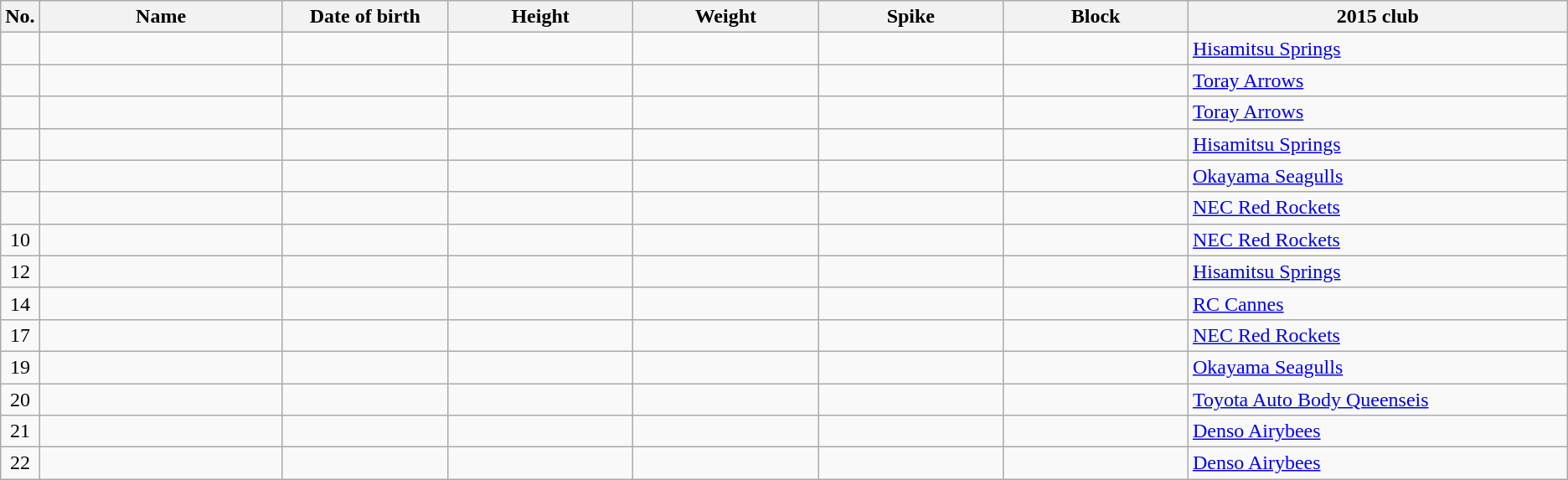<table class="wikitable sortable" style="font-size:100%; text-align:center;">
<tr>
<th>No.</th>
<th style="width:12em">Name</th>
<th style="width:8em">Date of birth</th>
<th style="width:9em">Height</th>
<th style="width:9em">Weight</th>
<th style="width:9em">Spike</th>
<th style="width:9em">Block</th>
<th style="width:19em">2015 club</th>
</tr>
<tr>
<td></td>
<td align=left></td>
<td align=right></td>
<td></td>
<td></td>
<td></td>
<td></td>
<td align=left> <a href='#'>Hisamitsu Springs</a></td>
</tr>
<tr>
<td></td>
<td align=left></td>
<td align=right></td>
<td></td>
<td></td>
<td></td>
<td></td>
<td align=left> <a href='#'>Toray Arrows</a></td>
</tr>
<tr>
<td></td>
<td align=left></td>
<td align=right></td>
<td></td>
<td></td>
<td></td>
<td></td>
<td align=left> <a href='#'>Toray Arrows</a></td>
</tr>
<tr>
<td></td>
<td align=left></td>
<td align=right></td>
<td></td>
<td></td>
<td></td>
<td></td>
<td align=left> <a href='#'>Hisamitsu Springs</a></td>
</tr>
<tr>
<td></td>
<td align=left></td>
<td align=right></td>
<td></td>
<td></td>
<td></td>
<td></td>
<td align=left> <a href='#'>Okayama Seagulls</a></td>
</tr>
<tr>
<td></td>
<td align=left></td>
<td align=right></td>
<td></td>
<td></td>
<td></td>
<td></td>
<td align=left> <a href='#'>NEC Red Rockets</a></td>
</tr>
<tr>
<td>10</td>
<td align=left></td>
<td align=right></td>
<td></td>
<td></td>
<td></td>
<td></td>
<td align=left> <a href='#'>NEC Red Rockets</a></td>
</tr>
<tr>
<td>12</td>
<td align=left></td>
<td align=right></td>
<td></td>
<td></td>
<td></td>
<td></td>
<td align=left> <a href='#'>Hisamitsu Springs</a></td>
</tr>
<tr>
<td>14</td>
<td align=left></td>
<td align=right></td>
<td></td>
<td></td>
<td></td>
<td></td>
<td align=left> <a href='#'>RC Cannes</a></td>
</tr>
<tr>
<td>17</td>
<td align=left></td>
<td align=right></td>
<td></td>
<td></td>
<td></td>
<td></td>
<td align=left> <a href='#'>NEC Red Rockets</a></td>
</tr>
<tr>
<td>19</td>
<td align=left></td>
<td align=right></td>
<td></td>
<td></td>
<td></td>
<td></td>
<td align=left> <a href='#'>Okayama Seagulls</a></td>
</tr>
<tr>
<td>20</td>
<td align=left></td>
<td align=right></td>
<td></td>
<td></td>
<td></td>
<td></td>
<td align=left> <a href='#'>Toyota Auto Body Queenseis</a></td>
</tr>
<tr>
<td>21</td>
<td align=left></td>
<td align=right></td>
<td></td>
<td></td>
<td></td>
<td></td>
<td align=left> <a href='#'>Denso Airybees</a></td>
</tr>
<tr>
<td>22</td>
<td align=left></td>
<td align=right></td>
<td></td>
<td></td>
<td></td>
<td></td>
<td align=left> <a href='#'>Denso Airybees</a></td>
</tr>
</table>
